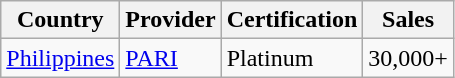<table class="wikitable">
<tr>
<th>Country</th>
<th>Provider</th>
<th>Certification</th>
<th>Sales</th>
</tr>
<tr>
<td><a href='#'>Philippines</a></td>
<td><a href='#'>PARI</a></td>
<td>Platinum</td>
<td>30,000+</td>
</tr>
</table>
